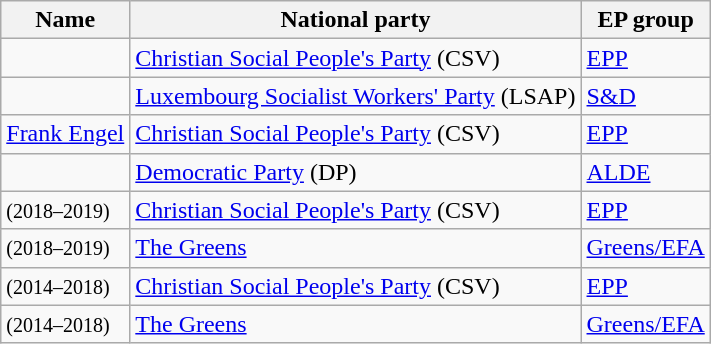<table class="sortable wikitable">
<tr>
<th>Name</th>
<th>National party</th>
<th>EP group</th>
</tr>
<tr>
<td></td>
<td> <a href='#'>Christian Social People's Party</a> (CSV)</td>
<td> <a href='#'>EPP</a></td>
</tr>
<tr>
<td></td>
<td> <a href='#'>Luxembourg Socialist Workers' Party</a> (LSAP)</td>
<td> <a href='#'>S&D</a></td>
</tr>
<tr>
<td><a href='#'>Frank Engel</a></td>
<td> <a href='#'>Christian Social People's Party</a> (CSV)</td>
<td> <a href='#'>EPP</a></td>
</tr>
<tr>
<td></td>
<td> <a href='#'>Democratic Party</a> (DP)</td>
<td> <a href='#'>ALDE</a></td>
</tr>
<tr>
<td> <small>(2018–2019)</small></td>
<td> <a href='#'>Christian Social People's Party</a> (CSV)</td>
<td> <a href='#'>EPP</a></td>
</tr>
<tr>
<td> <small>(2018–2019)</small></td>
<td> <a href='#'>The Greens</a></td>
<td> <a href='#'>Greens/EFA</a></td>
</tr>
<tr>
<td> <small>(2014–2018)</small></td>
<td> <a href='#'>Christian Social People's Party</a> (CSV)</td>
<td> <a href='#'>EPP</a></td>
</tr>
<tr>
<td> <small>(2014–2018)</small></td>
<td> <a href='#'>The Greens</a></td>
<td> <a href='#'>Greens/EFA</a></td>
</tr>
</table>
